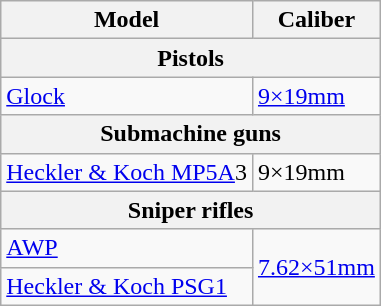<table class="wikitable">
<tr>
<th>Model</th>
<th>Caliber</th>
</tr>
<tr>
<th colspan="2">Pistols</th>
</tr>
<tr>
<td><a href='#'>Glock</a></td>
<td><a href='#'>9×19mm</a></td>
</tr>
<tr>
<th colspan="2">Submachine guns</th>
</tr>
<tr>
<td><a href='#'>Heckler & Koch MP5A</a>3</td>
<td>9×19mm</td>
</tr>
<tr>
<th colspan="2">Sniper rifles</th>
</tr>
<tr>
<td><a href='#'>AWP</a></td>
<td rowspan="2"><a href='#'>7.62×51mm</a></td>
</tr>
<tr>
<td><a href='#'>Heckler & Koch PSG1</a></td>
</tr>
</table>
